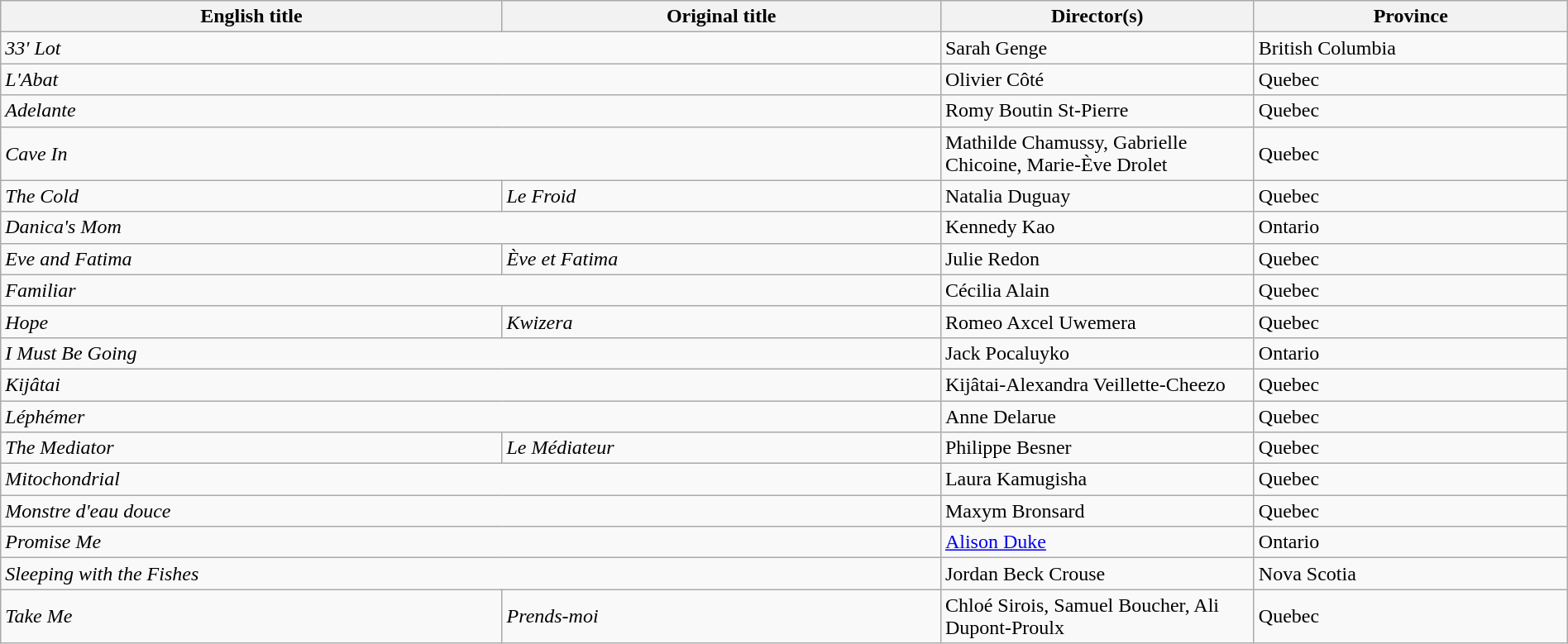<table class="wikitable" width=100%>
<tr>
<th scope="col" width="32%">English title</th>
<th scope="col" width="28%">Original title</th>
<th scope="col" width="20%">Director(s)</th>
<th scope="col" width="20%">Province</th>
</tr>
<tr>
<td colspan=2><em>33' Lot</em></td>
<td>Sarah Genge</td>
<td>British Columbia</td>
</tr>
<tr>
<td colspan=2><em>L'Abat</em></td>
<td>Olivier Côté</td>
<td>Quebec</td>
</tr>
<tr>
<td colspan=2><em>Adelante</em></td>
<td>Romy Boutin St-Pierre</td>
<td>Quebec</td>
</tr>
<tr>
<td colspan=2><em>Cave In</em></td>
<td>Mathilde Chamussy, Gabrielle Chicoine, Marie-Ève Drolet</td>
<td>Quebec</td>
</tr>
<tr>
<td><em>The Cold</em></td>
<td><em>Le Froid</em></td>
<td>Natalia Duguay</td>
<td>Quebec</td>
</tr>
<tr>
<td colspan=2><em>Danica's Mom</em></td>
<td>Kennedy Kao</td>
<td>Ontario</td>
</tr>
<tr>
<td><em>Eve and Fatima</em></td>
<td><em>Ève et Fatima</em></td>
<td>Julie Redon</td>
<td>Quebec</td>
</tr>
<tr>
<td colspan=2><em>Familiar</em></td>
<td>Cécilia Alain</td>
<td>Quebec</td>
</tr>
<tr>
<td><em>Hope</em></td>
<td><em>Kwizera</em></td>
<td>Romeo Axcel Uwemera</td>
<td>Quebec</td>
</tr>
<tr>
<td colspan=2><em>I Must Be Going</em></td>
<td>Jack Pocaluyko</td>
<td>Ontario</td>
</tr>
<tr>
<td colspan=2><em>Kijâtai</em></td>
<td>Kijâtai-Alexandra Veillette-Cheezo</td>
<td>Quebec</td>
</tr>
<tr>
<td colspan=2><em>Léphémer</em></td>
<td>Anne Delarue</td>
<td>Quebec</td>
</tr>
<tr>
<td><em>The Mediator</em></td>
<td><em>Le Médiateur</em></td>
<td>Philippe Besner</td>
<td>Quebec</td>
</tr>
<tr>
<td colspan=2><em>Mitochondrial</em></td>
<td>Laura Kamugisha</td>
<td>Quebec</td>
</tr>
<tr>
<td colspan=2><em>Monstre d'eau douce</em></td>
<td>Maxym Bronsard</td>
<td>Quebec</td>
</tr>
<tr>
<td colspan=2><em>Promise Me</em></td>
<td><a href='#'>Alison Duke</a></td>
<td>Ontario</td>
</tr>
<tr>
<td colspan=2><em>Sleeping with the Fishes</em></td>
<td>Jordan Beck Crouse</td>
<td>Nova Scotia</td>
</tr>
<tr>
<td><em>Take Me</em></td>
<td><em>Prends-moi</em></td>
<td>Chloé Sirois, Samuel Boucher, Ali Dupont-Proulx</td>
<td>Quebec</td>
</tr>
</table>
